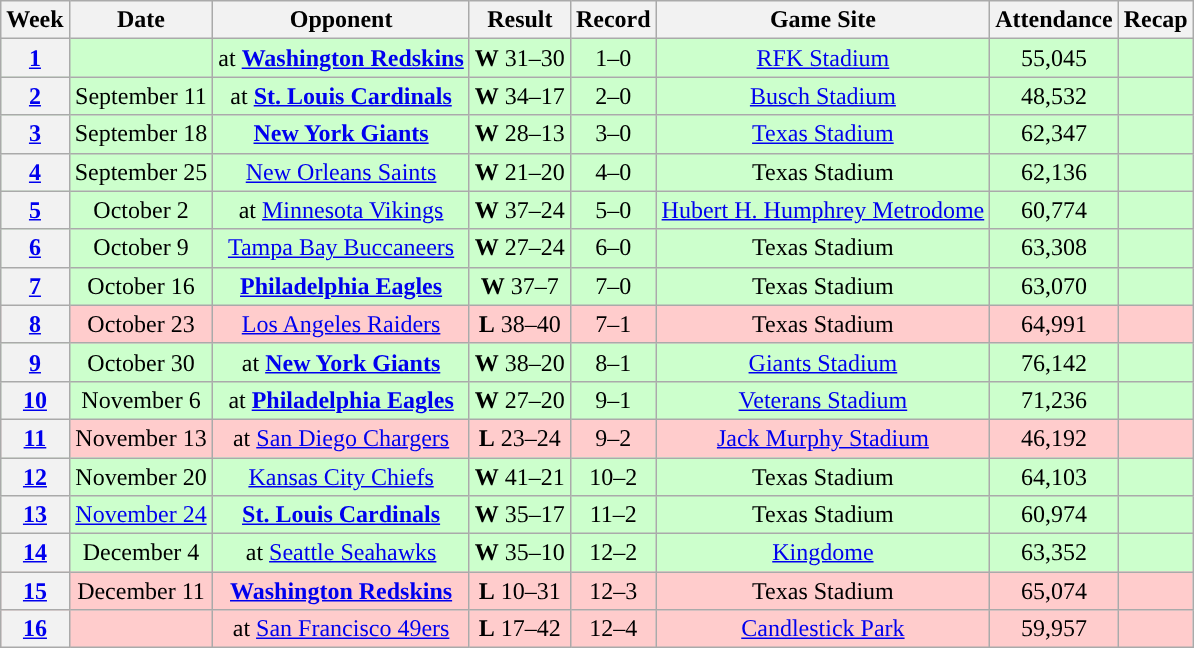<table class="wikitable" style="text-align:center">
<tr>
<th>Week</th>
<th>Date</th>
<th>Opponent</th>
<th>Result</th>
<th>Record</th>
<th>Game Site</th>
<th>Attendance</th>
<th>Recap</th>
</tr>
<tr style="background: #cfc">
<th><a href='#'>1</a></th>
<td></td>
<td>at <strong><a href='#'>Washington Redskins</a></strong></td>
<td><strong>W</strong> 31–30</td>
<td>1–0</td>
<td><a href='#'>RFK Stadium</a></td>
<td>55,045</td>
<td></td>
</tr>
<tr style="background: #cfc">
<th><a href='#'>2</a></th>
<td>September 11</td>
<td>at <strong><a href='#'>St. Louis Cardinals</a></strong></td>
<td><strong>W</strong> 34–17</td>
<td>2–0</td>
<td><a href='#'>Busch Stadium</a></td>
<td>48,532</td>
<td></td>
</tr>
<tr style="background: #cfc">
<th><a href='#'>3</a></th>
<td>September 18</td>
<td><strong><a href='#'>New York Giants</a></strong></td>
<td><strong>W</strong> 28–13</td>
<td>3–0</td>
<td><a href='#'>Texas Stadium</a></td>
<td>62,347</td>
<td></td>
</tr>
<tr style="background: #cfc">
<th><a href='#'>4</a></th>
<td>September 25</td>
<td><a href='#'>New Orleans Saints</a></td>
<td><strong>W</strong> 21–20</td>
<td>4–0</td>
<td>Texas Stadium</td>
<td>62,136</td>
<td></td>
</tr>
<tr style="background: #cfc">
<th><a href='#'>5</a></th>
<td>October 2</td>
<td>at <a href='#'>Minnesota Vikings</a></td>
<td><strong>W</strong> 37–24</td>
<td>5–0</td>
<td><a href='#'>Hubert H. Humphrey Metrodome</a></td>
<td>60,774</td>
<td></td>
</tr>
<tr style="background: #cfc">
<th><a href='#'>6</a></th>
<td>October 9</td>
<td><a href='#'>Tampa Bay Buccaneers</a></td>
<td><strong>W</strong> 27–24 </td>
<td>6–0</td>
<td>Texas Stadium</td>
<td>63,308</td>
<td></td>
</tr>
<tr style="background: #cfc">
<th><a href='#'>7</a></th>
<td>October 16</td>
<td><strong><a href='#'>Philadelphia Eagles</a></strong></td>
<td><strong>W</strong> 37–7</td>
<td>7–0</td>
<td>Texas Stadium</td>
<td>63,070</td>
<td></td>
</tr>
<tr style="background: #fcc">
<th><a href='#'>8</a></th>
<td>October 23</td>
<td><a href='#'>Los Angeles Raiders</a></td>
<td><strong>L</strong> 38–40</td>
<td>7–1</td>
<td>Texas Stadium</td>
<td>64,991</td>
<td></td>
</tr>
<tr style="background: #cfc">
<th><a href='#'>9</a></th>
<td>October 30</td>
<td>at <strong><a href='#'>New York Giants</a></strong></td>
<td><strong>W</strong> 38–20</td>
<td>8–1</td>
<td><a href='#'>Giants Stadium</a></td>
<td>76,142</td>
<td></td>
</tr>
<tr style="background: #cfc">
<th><a href='#'>10</a></th>
<td>November 6</td>
<td>at <strong><a href='#'>Philadelphia Eagles</a></strong></td>
<td><strong>W</strong> 27–20</td>
<td>9–1</td>
<td><a href='#'>Veterans Stadium</a></td>
<td>71,236</td>
<td></td>
</tr>
<tr style="background: #fcc">
<th><a href='#'>11</a></th>
<td>November 13</td>
<td>at <a href='#'>San Diego Chargers</a></td>
<td><strong>L</strong> 23–24</td>
<td>9–2</td>
<td><a href='#'>Jack Murphy Stadium</a></td>
<td>46,192</td>
<td></td>
</tr>
<tr style="background: #cfc">
<th><a href='#'>12</a></th>
<td>November 20</td>
<td><a href='#'>Kansas City Chiefs</a></td>
<td><strong>W</strong> 41–21</td>
<td>10–2</td>
<td>Texas Stadium</td>
<td>64,103</td>
<td></td>
</tr>
<tr style="background: #cfc">
<th><a href='#'>13</a></th>
<td><a href='#'>November 24</a></td>
<td><strong><a href='#'>St. Louis Cardinals</a></strong></td>
<td><strong>W</strong> 35–17</td>
<td>11–2</td>
<td>Texas Stadium</td>
<td>60,974</td>
<td></td>
</tr>
<tr style="background: #cfc">
<th><a href='#'>14</a></th>
<td>December 4</td>
<td>at <a href='#'>Seattle Seahawks</a></td>
<td><strong>W</strong> 35–10</td>
<td>12–2</td>
<td><a href='#'>Kingdome</a></td>
<td>63,352</td>
<td></td>
</tr>
<tr style="background: #fcc">
<th><a href='#'>15</a></th>
<td>December 11</td>
<td><strong><a href='#'>Washington Redskins</a></strong></td>
<td><strong>L</strong> 10–31</td>
<td>12–3</td>
<td>Texas Stadium</td>
<td>65,074</td>
<td></td>
</tr>
<tr style="background: #fcc">
<th><a href='#'>16</a></th>
<td></td>
<td>at <a href='#'>San Francisco 49ers</a></td>
<td><strong>L</strong> 17–42</td>
<td>12–4</td>
<td><a href='#'>Candlestick Park</a></td>
<td>59,957</td>
<td></td>
</tr>
</table>
